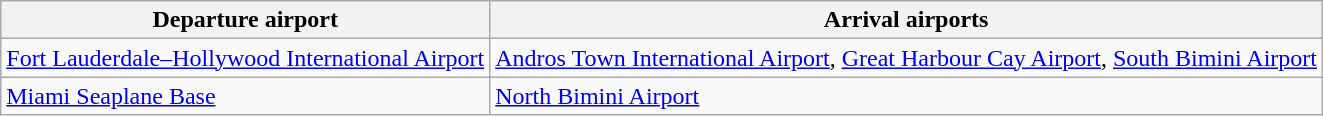<table class="wikitable">
<tr>
<th>Departure airport</th>
<th>Arrival airports</th>
</tr>
<tr>
<td><a href='#'>Fort Lauderdale–Hollywood International Airport</a></td>
<td><a href='#'>Andros Town International Airport</a>, <a href='#'>Great Harbour Cay Airport</a>, <a href='#'>South Bimini Airport</a></td>
</tr>
<tr>
<td><a href='#'>Miami Seaplane Base</a></td>
<td><a href='#'>North Bimini Airport</a></td>
</tr>
</table>
